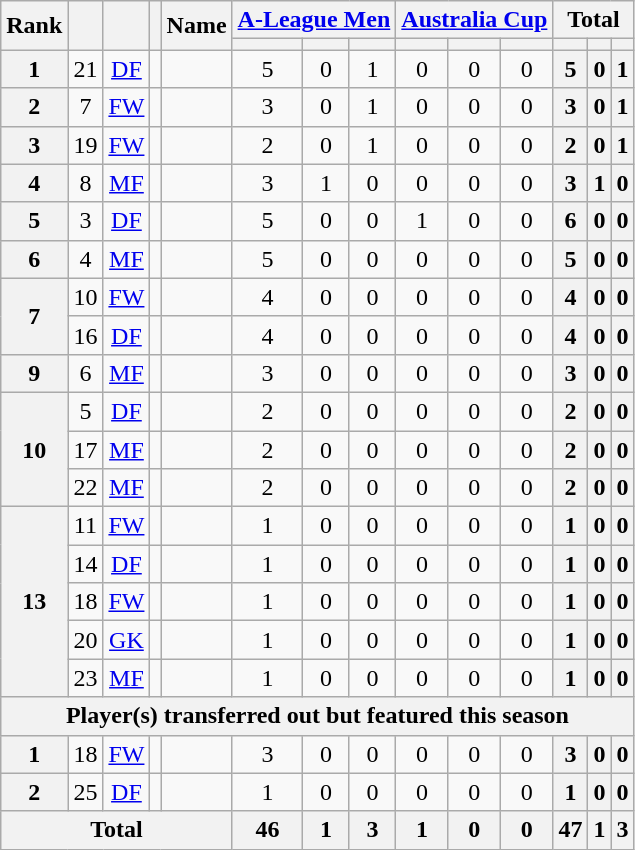<table class="wikitable sortable" style="text-align:center;">
<tr>
<th rowspan="2">Rank</th>
<th rowspan="2"></th>
<th rowspan="2"></th>
<th rowspan="2"></th>
<th rowspan="2">Name</th>
<th colspan="3"><a href='#'>A-League Men</a></th>
<th colspan="3"><a href='#'>Australia Cup</a></th>
<th colspan="3">Total</th>
</tr>
<tr>
<th></th>
<th></th>
<th></th>
<th></th>
<th></th>
<th></th>
<th></th>
<th></th>
<th></th>
</tr>
<tr>
<th>1</th>
<td>21</td>
<td><a href='#'>DF</a></td>
<td></td>
<td align="left"><br></td>
<td>5</td>
<td>0</td>
<td>1<br></td>
<td>0</td>
<td>0</td>
<td>0<br></td>
<th>5</th>
<th>0</th>
<th>1</th>
</tr>
<tr>
<th>2</th>
<td>7</td>
<td><a href='#'>FW</a></td>
<td></td>
<td align="left"><br></td>
<td>3</td>
<td>0</td>
<td>1<br></td>
<td>0</td>
<td>0</td>
<td>0<br></td>
<th>3</th>
<th>0</th>
<th>1</th>
</tr>
<tr>
<th>3</th>
<td>19</td>
<td><a href='#'>FW</a></td>
<td></td>
<td align="left"><br></td>
<td>2</td>
<td>0</td>
<td>1<br></td>
<td>0</td>
<td>0</td>
<td>0<br></td>
<th>2</th>
<th>0</th>
<th>1</th>
</tr>
<tr>
<th>4</th>
<td>8</td>
<td><a href='#'>MF</a></td>
<td></td>
<td align="left"><br></td>
<td>3</td>
<td>1</td>
<td>0<br></td>
<td>0</td>
<td>0</td>
<td>0<br></td>
<th>3</th>
<th>1</th>
<th>0</th>
</tr>
<tr>
<th>5</th>
<td>3</td>
<td><a href='#'>DF</a></td>
<td></td>
<td align="left"><br></td>
<td>5</td>
<td>0</td>
<td>0<br></td>
<td>1</td>
<td>0</td>
<td>0<br></td>
<th>6</th>
<th>0</th>
<th>0</th>
</tr>
<tr>
<th>6</th>
<td>4</td>
<td><a href='#'>MF</a></td>
<td></td>
<td align="left"><br></td>
<td>5</td>
<td>0</td>
<td>0<br></td>
<td>0</td>
<td>0</td>
<td>0<br></td>
<th>5</th>
<th>0</th>
<th>0</th>
</tr>
<tr>
<th rowspan="2">7</th>
<td>10</td>
<td><a href='#'>FW</a></td>
<td></td>
<td align="left"><br></td>
<td>4</td>
<td>0</td>
<td>0<br></td>
<td>0</td>
<td>0</td>
<td>0<br></td>
<th>4</th>
<th>0</th>
<th>0</th>
</tr>
<tr>
<td>16</td>
<td><a href='#'>DF</a></td>
<td></td>
<td align="left"><br></td>
<td>4</td>
<td>0</td>
<td>0<br></td>
<td>0</td>
<td>0</td>
<td>0<br></td>
<th>4</th>
<th>0</th>
<th>0</th>
</tr>
<tr>
<th>9</th>
<td>6</td>
<td><a href='#'>MF</a></td>
<td></td>
<td align="left"><br></td>
<td>3</td>
<td>0</td>
<td>0<br></td>
<td>0</td>
<td>0</td>
<td>0<br></td>
<th>3</th>
<th>0</th>
<th>0</th>
</tr>
<tr>
<th rowspan="3">10</th>
<td>5</td>
<td><a href='#'>DF</a></td>
<td></td>
<td align="left"><br></td>
<td>2</td>
<td>0</td>
<td>0<br></td>
<td>0</td>
<td>0</td>
<td>0<br></td>
<th>2</th>
<th>0</th>
<th>0</th>
</tr>
<tr>
<td>17</td>
<td><a href='#'>MF</a></td>
<td></td>
<td align="left"><br></td>
<td>2</td>
<td>0</td>
<td>0<br></td>
<td>0</td>
<td>0</td>
<td>0<br></td>
<th>2</th>
<th>0</th>
<th>0</th>
</tr>
<tr>
<td>22</td>
<td><a href='#'>MF</a></td>
<td></td>
<td align="left"><br></td>
<td>2</td>
<td>0</td>
<td>0<br></td>
<td>0</td>
<td>0</td>
<td>0<br></td>
<th>2</th>
<th>0</th>
<th>0</th>
</tr>
<tr>
<th rowspan="5">13</th>
<td>11</td>
<td><a href='#'>FW</a></td>
<td></td>
<td align="left"><br></td>
<td>1</td>
<td>0</td>
<td>0<br></td>
<td>0</td>
<td>0</td>
<td>0<br></td>
<th>1</th>
<th>0</th>
<th>0</th>
</tr>
<tr>
<td>14</td>
<td><a href='#'>DF</a></td>
<td></td>
<td align="left"><br></td>
<td>1</td>
<td>0</td>
<td>0<br></td>
<td>0</td>
<td>0</td>
<td>0<br></td>
<th>1</th>
<th>0</th>
<th>0</th>
</tr>
<tr>
<td>18</td>
<td><a href='#'>FW</a></td>
<td></td>
<td align="left"><br></td>
<td>1</td>
<td>0</td>
<td>0<br></td>
<td>0</td>
<td>0</td>
<td>0<br></td>
<th>1</th>
<th>0</th>
<th>0</th>
</tr>
<tr>
<td>20</td>
<td><a href='#'>GK</a></td>
<td></td>
<td align="left"><br></td>
<td>1</td>
<td>0</td>
<td>0<br></td>
<td>0</td>
<td>0</td>
<td>0<br></td>
<th>1</th>
<th>0</th>
<th>0</th>
</tr>
<tr>
<td>23</td>
<td><a href='#'>MF</a></td>
<td></td>
<td align="left"><br></td>
<td>1</td>
<td>0</td>
<td>0<br></td>
<td>0</td>
<td>0</td>
<td>0<br></td>
<th>1</th>
<th>0</th>
<th>0</th>
</tr>
<tr>
<th colspan="14">Player(s) transferred out but featured this season</th>
</tr>
<tr>
<th>1</th>
<td>18</td>
<td><a href='#'>FW</a></td>
<td></td>
<td align="left"><br></td>
<td>3</td>
<td>0</td>
<td>0<br></td>
<td>0</td>
<td>0</td>
<td>0<br></td>
<th>3</th>
<th>0</th>
<th>0</th>
</tr>
<tr>
<th>2</th>
<td>25</td>
<td><a href='#'>DF</a></td>
<td></td>
<td align="left"><br></td>
<td>1</td>
<td>0</td>
<td>0<br></td>
<td>0</td>
<td>0</td>
<td>0<br></td>
<th>1</th>
<th>0</th>
<th>0</th>
</tr>
<tr>
<th colspan="5">Total<br></th>
<th>46</th>
<th>1</th>
<th>3<br></th>
<th>1</th>
<th>0</th>
<th>0<br></th>
<th>47</th>
<th>1</th>
<th>3</th>
</tr>
</table>
